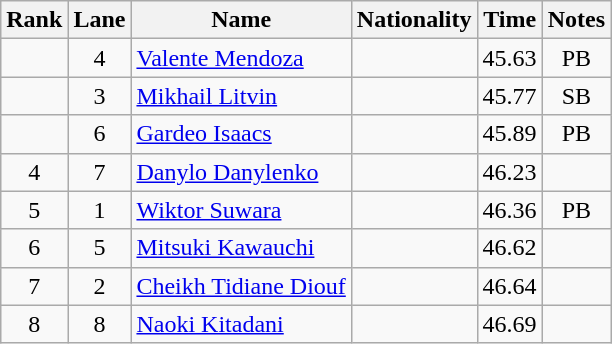<table class="wikitable sortable" style="text-align:center">
<tr>
<th>Rank</th>
<th>Lane</th>
<th>Name</th>
<th>Nationality</th>
<th>Time</th>
<th>Notes</th>
</tr>
<tr>
<td></td>
<td>4</td>
<td align=left><a href='#'>Valente Mendoza</a></td>
<td align=left></td>
<td>45.63</td>
<td>PB</td>
</tr>
<tr>
<td></td>
<td>3</td>
<td align=left><a href='#'>Mikhail Litvin</a></td>
<td align=left></td>
<td>45.77</td>
<td>SB</td>
</tr>
<tr>
<td></td>
<td>6</td>
<td align=left><a href='#'>Gardeo Isaacs</a></td>
<td align=left></td>
<td>45.89</td>
<td>PB</td>
</tr>
<tr>
<td>4</td>
<td>7</td>
<td align=left><a href='#'>Danylo Danylenko</a></td>
<td align=left></td>
<td>46.23</td>
<td></td>
</tr>
<tr>
<td>5</td>
<td>1</td>
<td align=left><a href='#'>Wiktor Suwara</a></td>
<td align=left></td>
<td>46.36</td>
<td>PB</td>
</tr>
<tr>
<td>6</td>
<td>5</td>
<td align=left><a href='#'>Mitsuki Kawauchi</a></td>
<td align=left></td>
<td>46.62</td>
<td></td>
</tr>
<tr>
<td>7</td>
<td>2</td>
<td align=left><a href='#'>Cheikh Tidiane Diouf</a></td>
<td align=left></td>
<td>46.64</td>
<td></td>
</tr>
<tr>
<td>8</td>
<td>8</td>
<td align=left><a href='#'>Naoki Kitadani</a></td>
<td align=left></td>
<td>46.69</td>
<td></td>
</tr>
</table>
